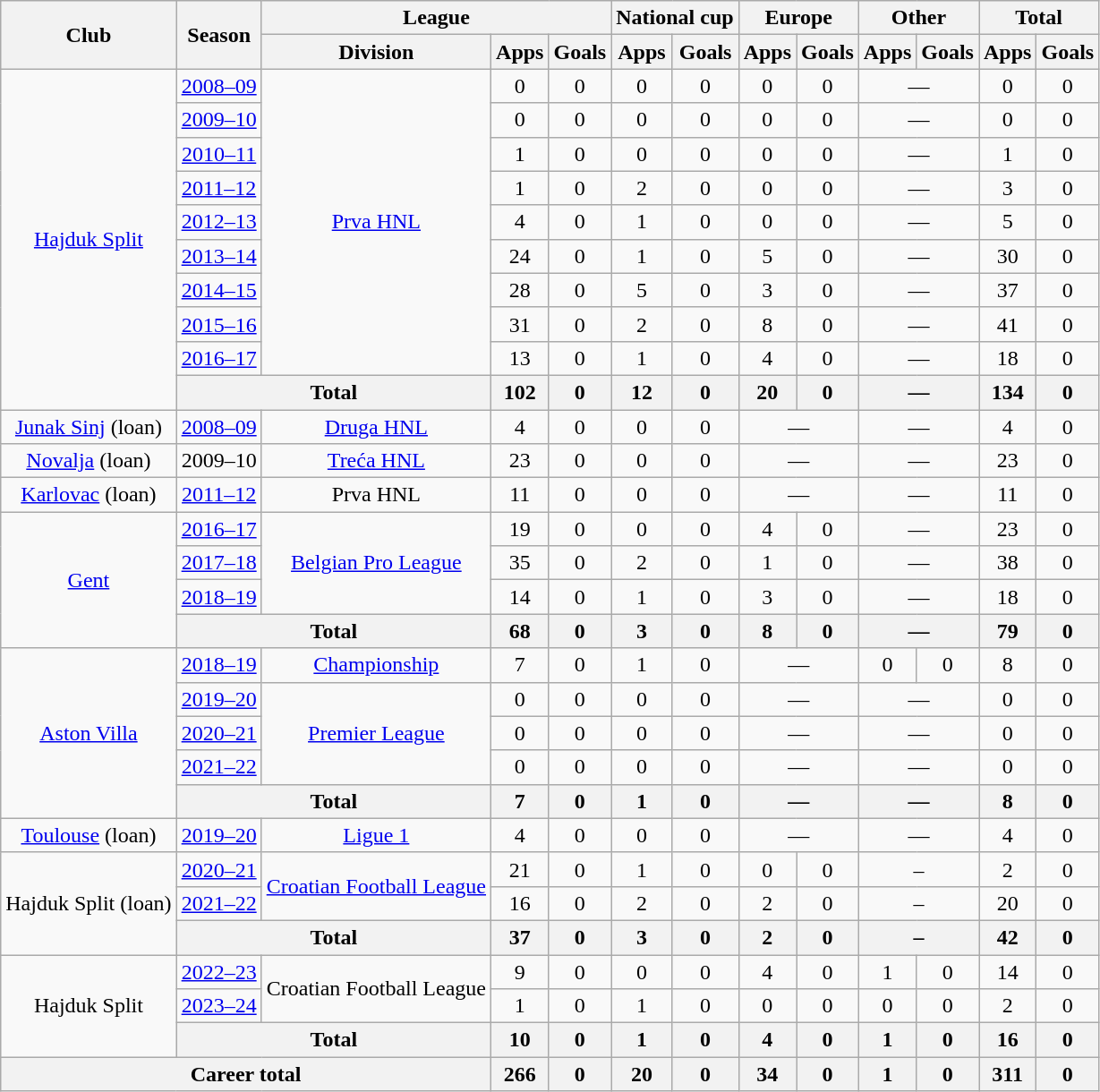<table class="wikitable" style="text-align:center">
<tr>
<th rowspan="2">Club</th>
<th rowspan="2">Season</th>
<th colspan="3">League</th>
<th colspan="2">National cup</th>
<th colspan="2">Europe</th>
<th colspan="2">Other</th>
<th colspan="2">Total</th>
</tr>
<tr>
<th>Division</th>
<th>Apps</th>
<th>Goals</th>
<th>Apps</th>
<th>Goals</th>
<th>Apps</th>
<th>Goals</th>
<th>Apps</th>
<th>Goals</th>
<th>Apps</th>
<th>Goals</th>
</tr>
<tr>
<td rowspan="10"><a href='#'>Hajduk Split</a></td>
<td><a href='#'>2008–09</a></td>
<td rowspan="9"><a href='#'>Prva HNL</a></td>
<td>0</td>
<td>0</td>
<td>0</td>
<td>0</td>
<td>0</td>
<td>0</td>
<td colspan="2">—</td>
<td>0</td>
<td>0</td>
</tr>
<tr>
<td><a href='#'>2009–10</a></td>
<td>0</td>
<td>0</td>
<td>0</td>
<td>0</td>
<td>0</td>
<td>0</td>
<td colspan="2">—</td>
<td>0</td>
<td>0</td>
</tr>
<tr>
<td><a href='#'>2010–11</a></td>
<td>1</td>
<td>0</td>
<td>0</td>
<td>0</td>
<td>0</td>
<td>0</td>
<td colspan="2">—</td>
<td>1</td>
<td>0</td>
</tr>
<tr>
<td><a href='#'>2011–12</a></td>
<td>1</td>
<td>0</td>
<td>2</td>
<td>0</td>
<td>0</td>
<td>0</td>
<td colspan="2">—</td>
<td>3</td>
<td>0</td>
</tr>
<tr>
<td><a href='#'>2012–13</a></td>
<td>4</td>
<td>0</td>
<td>1</td>
<td>0</td>
<td>0</td>
<td>0</td>
<td colspan="2">—</td>
<td>5</td>
<td>0</td>
</tr>
<tr>
<td><a href='#'>2013–14</a></td>
<td>24</td>
<td>0</td>
<td>1</td>
<td>0</td>
<td>5</td>
<td>0</td>
<td colspan="2">—</td>
<td>30</td>
<td>0</td>
</tr>
<tr>
<td><a href='#'>2014–15</a></td>
<td>28</td>
<td>0</td>
<td>5</td>
<td>0</td>
<td>3</td>
<td>0</td>
<td colspan="2">—</td>
<td>37</td>
<td>0</td>
</tr>
<tr>
<td><a href='#'>2015–16</a></td>
<td>31</td>
<td>0</td>
<td>2</td>
<td>0</td>
<td>8</td>
<td>0</td>
<td colspan="2">—</td>
<td>41</td>
<td>0</td>
</tr>
<tr>
<td><a href='#'>2016–17</a></td>
<td>13</td>
<td>0</td>
<td>1</td>
<td>0</td>
<td>4</td>
<td>0</td>
<td colspan="2">—</td>
<td>18</td>
<td>0</td>
</tr>
<tr>
<th colspan="2">Total</th>
<th>102</th>
<th>0</th>
<th>12</th>
<th>0</th>
<th>20</th>
<th>0</th>
<th colspan="2">—</th>
<th>134</th>
<th>0</th>
</tr>
<tr>
<td><a href='#'>Junak Sinj</a> (loan)</td>
<td><a href='#'>2008–09</a></td>
<td><a href='#'>Druga HNL</a></td>
<td>4</td>
<td>0</td>
<td>0</td>
<td>0</td>
<td colspan="2">—</td>
<td colspan="2">—</td>
<td>4</td>
<td>0</td>
</tr>
<tr>
<td><a href='#'>Novalja</a> (loan)</td>
<td>2009–10</td>
<td><a href='#'>Treća HNL</a></td>
<td>23</td>
<td>0</td>
<td>0</td>
<td>0</td>
<td colspan="2">—</td>
<td colspan="2">—</td>
<td>23</td>
<td>0</td>
</tr>
<tr>
<td><a href='#'>Karlovac</a> (loan)</td>
<td><a href='#'>2011–12</a></td>
<td>Prva HNL</td>
<td>11</td>
<td>0</td>
<td>0</td>
<td>0</td>
<td colspan="2">—</td>
<td colspan="2">—</td>
<td>11</td>
<td>0</td>
</tr>
<tr>
<td rowspan="4"><a href='#'>Gent</a></td>
<td><a href='#'>2016–17</a></td>
<td rowspan="3"><a href='#'>Belgian Pro League</a></td>
<td>19</td>
<td>0</td>
<td>0</td>
<td>0</td>
<td>4</td>
<td>0</td>
<td colspan="2">—</td>
<td>23</td>
<td>0</td>
</tr>
<tr>
<td><a href='#'>2017–18</a></td>
<td>35</td>
<td>0</td>
<td>2</td>
<td>0</td>
<td>1</td>
<td>0</td>
<td colspan="2">—</td>
<td>38</td>
<td>0</td>
</tr>
<tr>
<td><a href='#'>2018–19</a></td>
<td>14</td>
<td>0</td>
<td>1</td>
<td>0</td>
<td>3</td>
<td>0</td>
<td colspan="2">—</td>
<td>18</td>
<td>0</td>
</tr>
<tr>
<th colspan="2">Total</th>
<th>68</th>
<th>0</th>
<th>3</th>
<th>0</th>
<th>8</th>
<th>0</th>
<th colspan="2">—</th>
<th>79</th>
<th>0</th>
</tr>
<tr>
<td rowspan="5"><a href='#'>Aston Villa</a></td>
<td><a href='#'>2018–19</a></td>
<td><a href='#'>Championship</a></td>
<td>7</td>
<td>0</td>
<td>1</td>
<td>0</td>
<td colspan="2">—</td>
<td>0</td>
<td>0</td>
<td>8</td>
<td>0</td>
</tr>
<tr>
<td><a href='#'>2019–20</a></td>
<td rowspan="3"><a href='#'>Premier League</a></td>
<td>0</td>
<td>0</td>
<td>0</td>
<td>0</td>
<td colspan="2">—</td>
<td colspan="2">—</td>
<td>0</td>
<td>0</td>
</tr>
<tr>
<td><a href='#'>2020–21</a></td>
<td>0</td>
<td>0</td>
<td>0</td>
<td>0</td>
<td colspan="2">—</td>
<td colspan="2">—</td>
<td>0</td>
<td>0</td>
</tr>
<tr>
<td><a href='#'>2021–22</a></td>
<td>0</td>
<td>0</td>
<td>0</td>
<td>0</td>
<td colspan="2">—</td>
<td colspan="2">—</td>
<td>0</td>
<td>0</td>
</tr>
<tr>
<th colspan="2">Total</th>
<th>7</th>
<th>0</th>
<th>1</th>
<th>0</th>
<th colspan="2">—</th>
<th colspan="2">—</th>
<th>8</th>
<th>0</th>
</tr>
<tr>
<td><a href='#'>Toulouse</a> (loan)</td>
<td><a href='#'>2019–20</a></td>
<td><a href='#'>Ligue 1</a></td>
<td>4</td>
<td>0</td>
<td>0</td>
<td>0</td>
<td colspan="2">—</td>
<td colspan="2">—</td>
<td>4</td>
<td>0</td>
</tr>
<tr>
<td rowspan="3">Hajduk Split (loan)</td>
<td><a href='#'>2020–21</a></td>
<td rowspan="2"><a href='#'>Croatian Football League</a></td>
<td>21</td>
<td>0</td>
<td>1</td>
<td>0</td>
<td>0</td>
<td>0</td>
<td colspan="2">–</td>
<td>2</td>
<td>0</td>
</tr>
<tr>
<td><a href='#'>2021–22</a></td>
<td>16</td>
<td>0</td>
<td>2</td>
<td>0</td>
<td>2</td>
<td>0</td>
<td colspan="2">–</td>
<td>20</td>
<td>0</td>
</tr>
<tr>
<th colspan="2">Total</th>
<th>37</th>
<th>0</th>
<th>3</th>
<th>0</th>
<th>2</th>
<th>0</th>
<th colspan="2">–</th>
<th>42</th>
<th>0</th>
</tr>
<tr>
<td rowspan="3">Hajduk Split</td>
<td><a href='#'>2022–23</a></td>
<td rowspan="2">Croatian Football League</td>
<td>9</td>
<td>0</td>
<td>0</td>
<td>0</td>
<td>4</td>
<td>0</td>
<td>1</td>
<td>0</td>
<td>14</td>
<td>0</td>
</tr>
<tr>
<td><a href='#'>2023–24</a></td>
<td>1</td>
<td>0</td>
<td>1</td>
<td>0</td>
<td>0</td>
<td>0</td>
<td>0</td>
<td>0</td>
<td>2</td>
<td>0</td>
</tr>
<tr>
<th colspan="2">Total</th>
<th>10</th>
<th>0</th>
<th>1</th>
<th>0</th>
<th>4</th>
<th>0</th>
<th>1</th>
<th>0</th>
<th>16</th>
<th>0</th>
</tr>
<tr>
<th colspan="3">Career total</th>
<th>266</th>
<th>0</th>
<th>20</th>
<th>0</th>
<th>34</th>
<th>0</th>
<th>1</th>
<th>0</th>
<th>311</th>
<th>0</th>
</tr>
</table>
